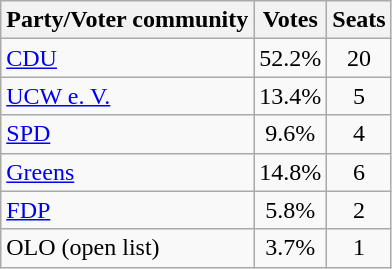<table class="wikitable">
<tr>
<th>Party/Voter community</th>
<th align="center">Votes</th>
<th align="center">Seats</th>
</tr>
<tr>
<td><a href='#'>CDU</a></td>
<td align="center">52.2%</td>
<td align="center">20</td>
</tr>
<tr>
<td><a href='#'>UCW e. V.</a></td>
<td align="center">13.4%</td>
<td align="center">5</td>
</tr>
<tr>
<td><a href='#'>SPD</a></td>
<td align="center">9.6%</td>
<td align="center">4</td>
</tr>
<tr>
<td><a href='#'>Greens</a></td>
<td align="center">14.8%</td>
<td align="center">6</td>
</tr>
<tr>
<td><a href='#'>FDP</a></td>
<td align="center">5.8%</td>
<td align="center">2</td>
</tr>
<tr>
<td>OLO (open list)</td>
<td align="center">3.7%</td>
<td align="center">1</td>
</tr>
</table>
